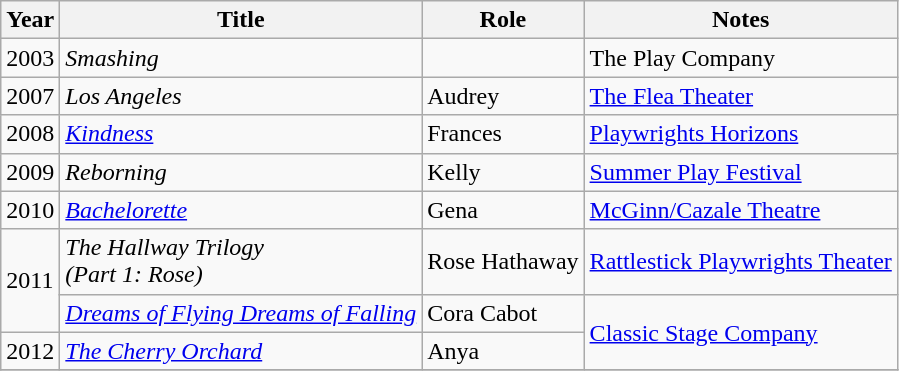<table class="wikitable">
<tr>
<th>Year</th>
<th>Title</th>
<th>Role</th>
<th>Notes</th>
</tr>
<tr>
<td>2003</td>
<td><em>Smashing</em></td>
<td></td>
<td>The Play Company</td>
</tr>
<tr>
<td>2007</td>
<td><em>Los Angeles</em></td>
<td>Audrey</td>
<td><a href='#'>The Flea Theater</a></td>
</tr>
<tr>
<td>2008</td>
<td><em><a href='#'>Kindness</a></em></td>
<td>Frances</td>
<td><a href='#'>Playwrights Horizons</a></td>
</tr>
<tr>
<td>2009</td>
<td><em>Reborning</em></td>
<td>Kelly</td>
<td><a href='#'>Summer Play Festival</a></td>
</tr>
<tr>
<td>2010</td>
<td><em><a href='#'>Bachelorette</a></em></td>
<td>Gena</td>
<td><a href='#'>McGinn/Cazale Theatre</a></td>
</tr>
<tr>
<td rowspan="2">2011</td>
<td><em>The Hallway Trilogy <br> (Part 1: Rose)</em></td>
<td>Rose Hathaway</td>
<td><a href='#'>Rattlestick Playwrights Theater</a></td>
</tr>
<tr>
<td><em><a href='#'>Dreams of Flying Dreams of Falling</a></em></td>
<td>Cora Cabot</td>
<td rowspan=2><a href='#'>Classic Stage Company</a></td>
</tr>
<tr>
<td>2012</td>
<td><em><a href='#'>The Cherry Orchard</a></em></td>
<td>Anya</td>
</tr>
<tr>
</tr>
</table>
